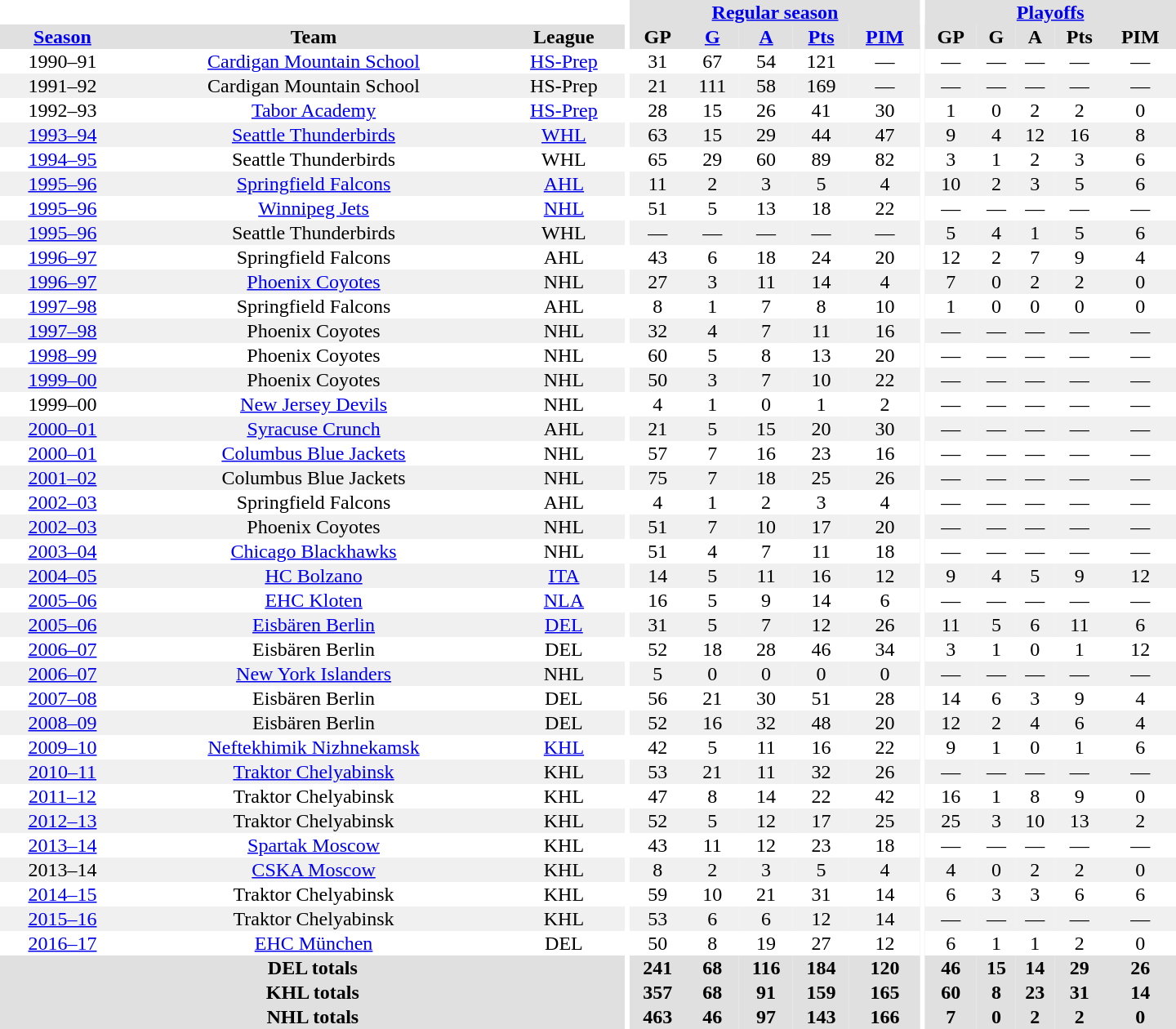<table border="0" cellpadding="1" cellspacing="0" style="text-align:center; width:60em">
<tr bgcolor="#e0e0e0">
<th colspan="3" bgcolor="#ffffff"></th>
<th rowspan="100" bgcolor="#ffffff"></th>
<th colspan="5"><a href='#'>Regular season</a></th>
<th rowspan="100" bgcolor="#ffffff"></th>
<th colspan="5"><a href='#'>Playoffs</a></th>
</tr>
<tr bgcolor="#e0e0e0">
<th><a href='#'>Season</a></th>
<th>Team</th>
<th>League</th>
<th>GP</th>
<th><a href='#'>G</a></th>
<th><a href='#'>A</a></th>
<th><a href='#'>Pts</a></th>
<th><a href='#'>PIM</a></th>
<th>GP</th>
<th>G</th>
<th>A</th>
<th>Pts</th>
<th>PIM</th>
</tr>
<tr>
<td>1990–91</td>
<td><a href='#'>Cardigan Mountain School</a></td>
<td><a href='#'>HS-Prep</a></td>
<td>31</td>
<td>67</td>
<td>54</td>
<td>121</td>
<td>—</td>
<td>—</td>
<td>—</td>
<td>—</td>
<td>—</td>
<td>—</td>
</tr>
<tr bgcolor="#f0f0f0">
<td>1991–92</td>
<td>Cardigan Mountain School</td>
<td>HS-Prep</td>
<td>21</td>
<td>111</td>
<td>58</td>
<td>169</td>
<td>—</td>
<td>—</td>
<td>—</td>
<td>—</td>
<td>—</td>
<td>—</td>
</tr>
<tr>
<td>1992–93</td>
<td><a href='#'>Tabor Academy</a></td>
<td><a href='#'>HS-Prep</a></td>
<td>28</td>
<td>15</td>
<td>26</td>
<td>41</td>
<td>30</td>
<td>1</td>
<td>0</td>
<td>2</td>
<td>2</td>
<td>0</td>
</tr>
<tr bgcolor="#f0f0f0">
<td><a href='#'>1993–94</a></td>
<td><a href='#'>Seattle Thunderbirds</a></td>
<td><a href='#'>WHL</a></td>
<td>63</td>
<td>15</td>
<td>29</td>
<td>44</td>
<td>47</td>
<td>9</td>
<td>4</td>
<td>12</td>
<td>16</td>
<td>8</td>
</tr>
<tr>
<td><a href='#'>1994–95</a></td>
<td>Seattle Thunderbirds</td>
<td>WHL</td>
<td>65</td>
<td>29</td>
<td>60</td>
<td>89</td>
<td>82</td>
<td>3</td>
<td>1</td>
<td>2</td>
<td>3</td>
<td>6</td>
</tr>
<tr bgcolor="#f0f0f0">
<td><a href='#'>1995–96</a></td>
<td><a href='#'>Springfield Falcons</a></td>
<td><a href='#'>AHL</a></td>
<td>11</td>
<td>2</td>
<td>3</td>
<td>5</td>
<td>4</td>
<td>10</td>
<td>2</td>
<td>3</td>
<td>5</td>
<td>6</td>
</tr>
<tr>
<td><a href='#'>1995–96</a></td>
<td><a href='#'>Winnipeg Jets</a></td>
<td><a href='#'>NHL</a></td>
<td>51</td>
<td>5</td>
<td>13</td>
<td>18</td>
<td>22</td>
<td>—</td>
<td>—</td>
<td>—</td>
<td>—</td>
<td>—</td>
</tr>
<tr bgcolor="#f0f0f0">
<td><a href='#'>1995–96</a></td>
<td>Seattle Thunderbirds</td>
<td>WHL</td>
<td>—</td>
<td>—</td>
<td>—</td>
<td>—</td>
<td>—</td>
<td>5</td>
<td>4</td>
<td>1</td>
<td>5</td>
<td>6</td>
</tr>
<tr>
<td><a href='#'>1996–97</a></td>
<td>Springfield Falcons</td>
<td>AHL</td>
<td>43</td>
<td>6</td>
<td>18</td>
<td>24</td>
<td>20</td>
<td>12</td>
<td>2</td>
<td>7</td>
<td>9</td>
<td>4</td>
</tr>
<tr bgcolor="#f0f0f0">
<td><a href='#'>1996–97</a></td>
<td><a href='#'>Phoenix Coyotes</a></td>
<td>NHL</td>
<td>27</td>
<td>3</td>
<td>11</td>
<td>14</td>
<td>4</td>
<td>7</td>
<td>0</td>
<td>2</td>
<td>2</td>
<td>0</td>
</tr>
<tr>
<td><a href='#'>1997–98</a></td>
<td>Springfield Falcons</td>
<td>AHL</td>
<td>8</td>
<td>1</td>
<td>7</td>
<td>8</td>
<td>10</td>
<td>1</td>
<td>0</td>
<td>0</td>
<td>0</td>
<td>0</td>
</tr>
<tr bgcolor="#f0f0f0">
<td><a href='#'>1997–98</a></td>
<td>Phoenix Coyotes</td>
<td>NHL</td>
<td>32</td>
<td>4</td>
<td>7</td>
<td>11</td>
<td>16</td>
<td>—</td>
<td>—</td>
<td>—</td>
<td>—</td>
<td>—</td>
</tr>
<tr>
<td><a href='#'>1998–99</a></td>
<td>Phoenix Coyotes</td>
<td>NHL</td>
<td>60</td>
<td>5</td>
<td>8</td>
<td>13</td>
<td>20</td>
<td>—</td>
<td>—</td>
<td>—</td>
<td>—</td>
<td>—</td>
</tr>
<tr bgcolor="#f0f0f0">
<td><a href='#'>1999–00</a></td>
<td>Phoenix Coyotes</td>
<td>NHL</td>
<td>50</td>
<td>3</td>
<td>7</td>
<td>10</td>
<td>22</td>
<td>—</td>
<td>—</td>
<td>—</td>
<td>—</td>
<td>—</td>
</tr>
<tr>
<td>1999–00</td>
<td><a href='#'>New Jersey Devils</a></td>
<td>NHL</td>
<td>4</td>
<td>1</td>
<td>0</td>
<td>1</td>
<td>2</td>
<td>—</td>
<td>—</td>
<td>—</td>
<td>—</td>
<td>—</td>
</tr>
<tr bgcolor="#f0f0f0">
<td><a href='#'>2000–01</a></td>
<td><a href='#'>Syracuse Crunch</a></td>
<td>AHL</td>
<td>21</td>
<td>5</td>
<td>15</td>
<td>20</td>
<td>30</td>
<td>—</td>
<td>—</td>
<td>—</td>
<td>—</td>
<td>—</td>
</tr>
<tr>
<td><a href='#'>2000–01</a></td>
<td><a href='#'>Columbus Blue Jackets</a></td>
<td>NHL</td>
<td>57</td>
<td>7</td>
<td>16</td>
<td>23</td>
<td>16</td>
<td>—</td>
<td>—</td>
<td>—</td>
<td>—</td>
<td>—</td>
</tr>
<tr bgcolor="#f0f0f0">
<td><a href='#'>2001–02</a></td>
<td>Columbus Blue Jackets</td>
<td>NHL</td>
<td>75</td>
<td>7</td>
<td>18</td>
<td>25</td>
<td>26</td>
<td>—</td>
<td>—</td>
<td>—</td>
<td>—</td>
<td>—</td>
</tr>
<tr>
<td><a href='#'>2002–03</a></td>
<td>Springfield Falcons</td>
<td>AHL</td>
<td>4</td>
<td>1</td>
<td>2</td>
<td>3</td>
<td>4</td>
<td>—</td>
<td>—</td>
<td>—</td>
<td>—</td>
<td>—</td>
</tr>
<tr bgcolor="#f0f0f0">
<td><a href='#'>2002–03</a></td>
<td>Phoenix Coyotes</td>
<td>NHL</td>
<td>51</td>
<td>7</td>
<td>10</td>
<td>17</td>
<td>20</td>
<td>—</td>
<td>—</td>
<td>—</td>
<td>—</td>
<td>—</td>
</tr>
<tr>
<td><a href='#'>2003–04</a></td>
<td><a href='#'>Chicago Blackhawks</a></td>
<td>NHL</td>
<td>51</td>
<td>4</td>
<td>7</td>
<td>11</td>
<td>18</td>
<td>—</td>
<td>—</td>
<td>—</td>
<td>—</td>
<td>—</td>
</tr>
<tr bgcolor="#f0f0f0">
<td><a href='#'>2004–05</a></td>
<td><a href='#'>HC Bolzano</a></td>
<td><a href='#'>ITA</a></td>
<td>14</td>
<td>5</td>
<td>11</td>
<td>16</td>
<td>12</td>
<td>9</td>
<td>4</td>
<td>5</td>
<td>9</td>
<td>12</td>
</tr>
<tr>
<td><a href='#'>2005–06</a></td>
<td><a href='#'>EHC Kloten</a></td>
<td><a href='#'>NLA</a></td>
<td>16</td>
<td>5</td>
<td>9</td>
<td>14</td>
<td>6</td>
<td>—</td>
<td>—</td>
<td>—</td>
<td>—</td>
<td>—</td>
</tr>
<tr bgcolor="#f0f0f0">
<td><a href='#'>2005–06</a></td>
<td><a href='#'>Eisbären Berlin</a></td>
<td><a href='#'>DEL</a></td>
<td>31</td>
<td>5</td>
<td>7</td>
<td>12</td>
<td>26</td>
<td>11</td>
<td>5</td>
<td>6</td>
<td>11</td>
<td>6</td>
</tr>
<tr>
<td><a href='#'>2006–07</a></td>
<td>Eisbären Berlin</td>
<td>DEL</td>
<td>52</td>
<td>18</td>
<td>28</td>
<td>46</td>
<td>34</td>
<td>3</td>
<td>1</td>
<td>0</td>
<td>1</td>
<td>12</td>
</tr>
<tr bgcolor="#f0f0f0">
<td><a href='#'>2006–07</a></td>
<td><a href='#'>New York Islanders</a></td>
<td>NHL</td>
<td>5</td>
<td>0</td>
<td>0</td>
<td>0</td>
<td>0</td>
<td>—</td>
<td>—</td>
<td>—</td>
<td>—</td>
<td>—</td>
</tr>
<tr>
<td><a href='#'>2007–08</a></td>
<td>Eisbären Berlin</td>
<td>DEL</td>
<td>56</td>
<td>21</td>
<td>30</td>
<td>51</td>
<td>28</td>
<td>14</td>
<td>6</td>
<td>3</td>
<td>9</td>
<td>4</td>
</tr>
<tr bgcolor="#f0f0f0">
<td><a href='#'>2008–09</a></td>
<td>Eisbären Berlin</td>
<td>DEL</td>
<td>52</td>
<td>16</td>
<td>32</td>
<td>48</td>
<td>20</td>
<td>12</td>
<td>2</td>
<td>4</td>
<td>6</td>
<td>4</td>
</tr>
<tr>
<td><a href='#'>2009–10</a></td>
<td><a href='#'>Neftekhimik Nizhnekamsk</a></td>
<td><a href='#'>KHL</a></td>
<td>42</td>
<td>5</td>
<td>11</td>
<td>16</td>
<td>22</td>
<td>9</td>
<td>1</td>
<td>0</td>
<td>1</td>
<td>6</td>
</tr>
<tr bgcolor="#f0f0f0">
<td><a href='#'>2010–11</a></td>
<td><a href='#'>Traktor Chelyabinsk</a></td>
<td>KHL</td>
<td>53</td>
<td>21</td>
<td>11</td>
<td>32</td>
<td>26</td>
<td>—</td>
<td>—</td>
<td>—</td>
<td>—</td>
<td>—</td>
</tr>
<tr>
<td><a href='#'>2011–12</a></td>
<td>Traktor Chelyabinsk</td>
<td>KHL</td>
<td>47</td>
<td>8</td>
<td>14</td>
<td>22</td>
<td>42</td>
<td>16</td>
<td>1</td>
<td>8</td>
<td>9</td>
<td>0</td>
</tr>
<tr bgcolor="#f0f0f0">
<td><a href='#'>2012–13</a></td>
<td>Traktor Chelyabinsk</td>
<td>KHL</td>
<td>52</td>
<td>5</td>
<td>12</td>
<td>17</td>
<td>25</td>
<td>25</td>
<td>3</td>
<td>10</td>
<td>13</td>
<td>2</td>
</tr>
<tr>
<td><a href='#'>2013–14</a></td>
<td><a href='#'>Spartak Moscow</a></td>
<td>KHL</td>
<td>43</td>
<td>11</td>
<td>12</td>
<td>23</td>
<td>18</td>
<td>—</td>
<td>—</td>
<td>—</td>
<td>—</td>
<td>—</td>
</tr>
<tr bgcolor="#f0f0f0">
<td>2013–14</td>
<td><a href='#'>CSKA Moscow</a></td>
<td>KHL</td>
<td>8</td>
<td>2</td>
<td>3</td>
<td>5</td>
<td>4</td>
<td>4</td>
<td>0</td>
<td>2</td>
<td>2</td>
<td>0</td>
</tr>
<tr>
<td><a href='#'>2014–15</a></td>
<td>Traktor Chelyabinsk</td>
<td>KHL</td>
<td>59</td>
<td>10</td>
<td>21</td>
<td>31</td>
<td>14</td>
<td>6</td>
<td>3</td>
<td>3</td>
<td>6</td>
<td>6</td>
</tr>
<tr bgcolor="#f0f0f0">
<td><a href='#'>2015–16</a></td>
<td>Traktor Chelyabinsk</td>
<td>KHL</td>
<td>53</td>
<td>6</td>
<td>6</td>
<td>12</td>
<td>14</td>
<td>—</td>
<td>—</td>
<td>—</td>
<td>—</td>
<td>—</td>
</tr>
<tr>
<td><a href='#'>2016–17</a></td>
<td><a href='#'>EHC München</a></td>
<td>DEL</td>
<td>50</td>
<td>8</td>
<td>19</td>
<td>27</td>
<td>12</td>
<td>6</td>
<td>1</td>
<td>1</td>
<td>2</td>
<td>0</td>
</tr>
<tr bgcolor="#e0e0e0">
<th colspan="3">DEL totals</th>
<th>241</th>
<th>68</th>
<th>116</th>
<th>184</th>
<th>120</th>
<th>46</th>
<th>15</th>
<th>14</th>
<th>29</th>
<th>26</th>
</tr>
<tr bgcolor="#e0e0e0">
<th colspan="3">KHL totals</th>
<th>357</th>
<th>68</th>
<th>91</th>
<th>159</th>
<th>165</th>
<th>60</th>
<th>8</th>
<th>23</th>
<th>31</th>
<th>14</th>
</tr>
<tr bgcolor="#e0e0e0">
<th colspan="3">NHL totals</th>
<th>463</th>
<th>46</th>
<th>97</th>
<th>143</th>
<th>166</th>
<th>7</th>
<th>0</th>
<th>2</th>
<th>2</th>
<th>0</th>
</tr>
</table>
